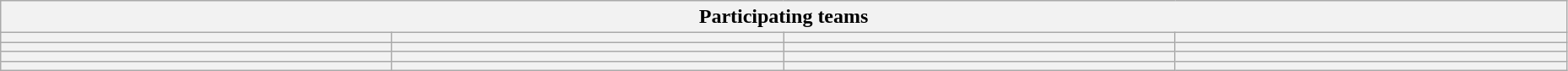<table class="wikitable" style="width:98%;">
<tr>
<th colspan=4>Participating teams</th>
</tr>
<tr>
<th width=25%></th>
<th width=25%></th>
<th width=25%></th>
<th width=25%></th>
</tr>
<tr>
<th></th>
<th></th>
<th></th>
<th></th>
</tr>
<tr>
<th></th>
<th></th>
<th></th>
<th></th>
</tr>
<tr>
<th></th>
<th></th>
<th></th>
<th></th>
</tr>
</table>
